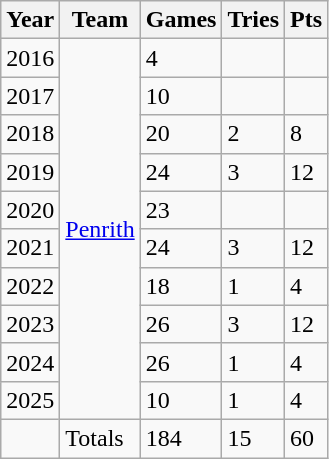<table class="wikitable">
<tr>
<th>Year</th>
<th>Team</th>
<th>Games</th>
<th>Tries</th>
<th>Pts</th>
</tr>
<tr>
<td>2016</td>
<td rowspan="10"> <a href='#'>Penrith</a></td>
<td>4</td>
<td></td>
<td></td>
</tr>
<tr>
<td>2017</td>
<td>10</td>
<td></td>
<td></td>
</tr>
<tr>
<td>2018</td>
<td>20</td>
<td>2</td>
<td>8</td>
</tr>
<tr>
<td>2019</td>
<td>24</td>
<td>3</td>
<td>12</td>
</tr>
<tr>
<td>2020</td>
<td>23</td>
<td></td>
<td></td>
</tr>
<tr>
<td>2021</td>
<td>24</td>
<td>3</td>
<td>12</td>
</tr>
<tr>
<td>2022</td>
<td>18</td>
<td>1</td>
<td>4</td>
</tr>
<tr>
<td>2023</td>
<td>26</td>
<td>3</td>
<td>12</td>
</tr>
<tr>
<td>2024</td>
<td>26</td>
<td>1</td>
<td>4</td>
</tr>
<tr>
<td>2025</td>
<td>10</td>
<td>1</td>
<td>4</td>
</tr>
<tr>
<td></td>
<td>Totals</td>
<td>184</td>
<td>15</td>
<td>60</td>
</tr>
</table>
